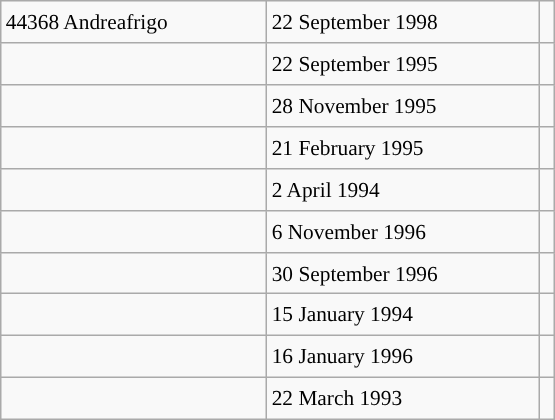<table class="wikitable" style="font-size: 89%; float: left; width: 26em; margin-right: 1em; height: 280px;">
<tr>
<td>44368 Andreafrigo</td>
<td>22 September 1998</td>
<td></td>
</tr>
<tr>
<td></td>
<td>22 September 1995</td>
<td></td>
</tr>
<tr>
<td></td>
<td>28 November 1995</td>
<td></td>
</tr>
<tr>
<td></td>
<td>21 February 1995</td>
<td></td>
</tr>
<tr>
<td></td>
<td>2 April 1994</td>
<td></td>
</tr>
<tr>
<td></td>
<td>6 November 1996</td>
<td></td>
</tr>
<tr>
<td></td>
<td>30 September 1996</td>
<td></td>
</tr>
<tr>
<td></td>
<td>15 January 1994</td>
<td></td>
</tr>
<tr>
<td></td>
<td>16 January 1996</td>
<td></td>
</tr>
<tr>
<td></td>
<td>22 March 1993</td>
<td></td>
</tr>
</table>
